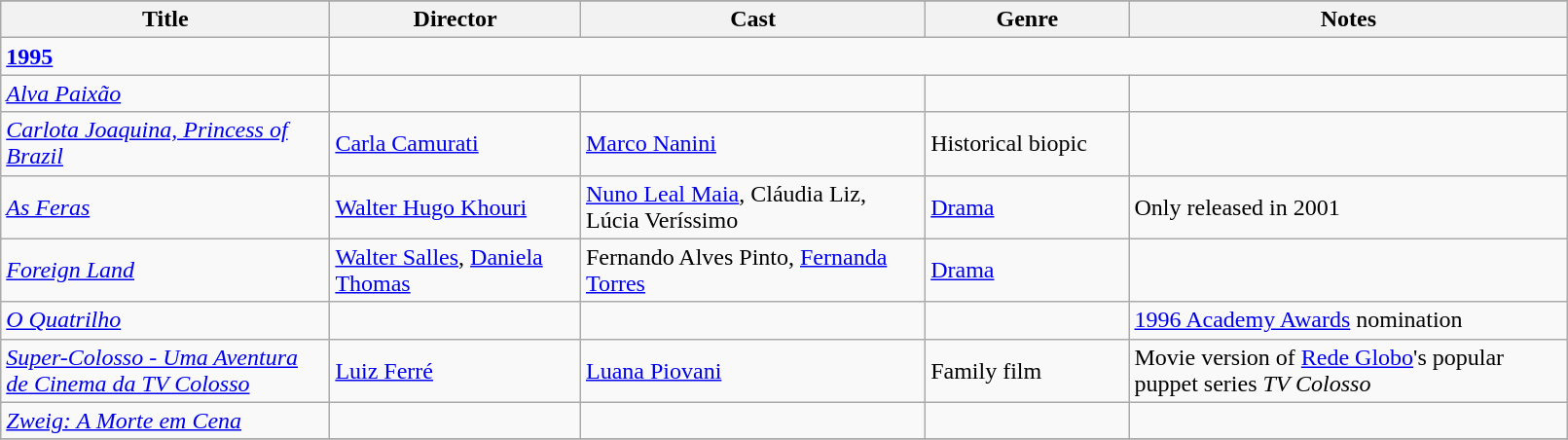<table class="wikitable" width= "85%">
<tr>
</tr>
<tr>
<th width=21%>Title</th>
<th width=16%>Director</th>
<th width=22%>Cast</th>
<th width=13%>Genre</th>
<th width=28%>Notes</th>
</tr>
<tr>
<td><strong><a href='#'>1995</a></strong></td>
</tr>
<tr>
<td><em><a href='#'>Alva Paixão</a></em></td>
<td></td>
<td></td>
<td></td>
<td></td>
</tr>
<tr>
<td><em><a href='#'>Carlota Joaquina, Princess of Brazil</a></em></td>
<td><a href='#'>Carla Camurati</a></td>
<td><a href='#'>Marco Nanini</a></td>
<td>Historical biopic</td>
<td></td>
</tr>
<tr>
<td><em><a href='#'>As Feras</a></em></td>
<td><a href='#'>Walter Hugo Khouri</a></td>
<td><a href='#'>Nuno Leal Maia</a>, Cláudia Liz, Lúcia Veríssimo</td>
<td><a href='#'>Drama</a></td>
<td>Only released in 2001</td>
</tr>
<tr>
<td><em><a href='#'>Foreign Land</a></em></td>
<td><a href='#'>Walter Salles</a>, <a href='#'>Daniela Thomas</a></td>
<td>Fernando Alves Pinto, <a href='#'>Fernanda Torres</a></td>
<td><a href='#'>Drama</a></td>
<td></td>
</tr>
<tr>
<td><em><a href='#'>O Quatrilho</a></em></td>
<td></td>
<td></td>
<td></td>
<td><a href='#'>1996 Academy Awards</a> nomination</td>
</tr>
<tr>
<td><em><a href='#'>Super-Colosso - Uma Aventura de Cinema da TV Colosso</a></em></td>
<td><a href='#'>Luiz Ferré</a></td>
<td><a href='#'>Luana Piovani</a></td>
<td>Family film</td>
<td>Movie version of <a href='#'>Rede Globo</a>'s popular puppet series <em>TV Colosso</em></td>
</tr>
<tr>
<td><em><a href='#'>Zweig: A Morte em Cena</a></em></td>
<td></td>
<td></td>
<td></td>
<td></td>
</tr>
<tr>
</tr>
</table>
